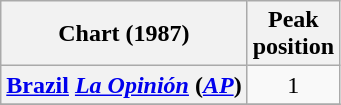<table class="wikitable unsortable plainrowheaders" style="text-align:center">
<tr>
<th scope="col">Chart (1987)</th>
<th scope="col">Peak<br> position</th>
</tr>
<tr>
<th scope="row"><a href='#'>Brazil</a> <em><a href='#'>La Opinión</a></em> (<em><a href='#'>AP</a></em>)</th>
<td>1</td>
</tr>
<tr>
</tr>
</table>
